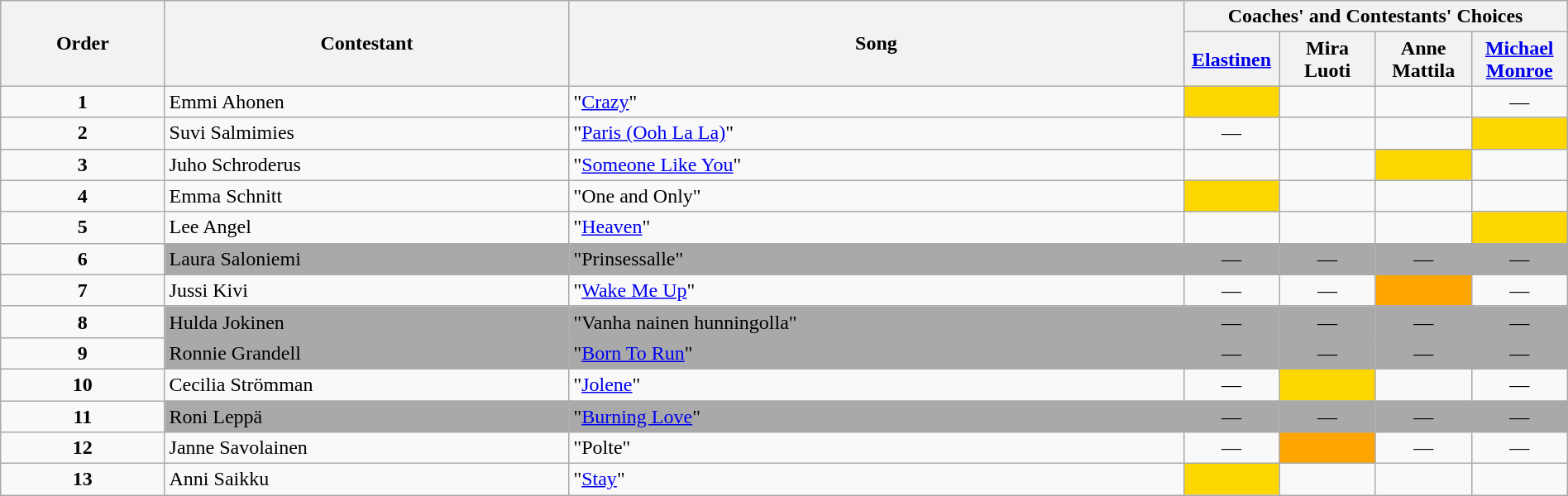<table class="wikitable" style="width:100%;">
<tr>
<th rowspan=2>Order</th>
<th rowspan=2>Contestant</th>
<th rowspan=2>Song</th>
<th colspan=4>Coaches' and Contestants' Choices</th>
</tr>
<tr>
<th width="70"><a href='#'>Elastinen</a></th>
<th width="70">Mira Luoti</th>
<th width="70">Anne Mattila</th>
<th width="70"><a href='#'>Michael Monroe</a></th>
</tr>
<tr>
<td align="center"><strong>1</strong></td>
<td>Emmi Ahonen</td>
<td>"<a href='#'>Crazy</a>"</td>
<td style="background:gold;text-align:center;"></td>
<td style=";text-align:center;"></td>
<td style=";text-align:center;"></td>
<td align="center">—</td>
</tr>
<tr>
<td align="center"><strong>2</strong></td>
<td>Suvi Salmimies</td>
<td>"<a href='#'>Paris (Ooh La La)</a>"</td>
<td align="center">—</td>
<td style=";text-align:center;"></td>
<td style=";text-align:center;"></td>
<td style="background:gold;text-align:center;"></td>
</tr>
<tr>
<td align="center"><strong>3</strong></td>
<td>Juho Schroderus</td>
<td>"<a href='#'>Someone Like You</a>"</td>
<td style=";text-align:center;"></td>
<td style=";text-align:center;"></td>
<td style="background:gold;text-align:center;"></td>
<td style=";text-align:center;"></td>
</tr>
<tr>
<td align="center"><strong>4</strong></td>
<td>Emma Schnitt</td>
<td>"One and Only"</td>
<td style="background:gold;text-align:center;"></td>
<td style=";text-align:center;"></td>
<td style=";text-align:center;"></td>
<td style=";text-align:center;"></td>
</tr>
<tr>
<td align="center"><strong>5</strong></td>
<td>Lee Angel</td>
<td>"<a href='#'>Heaven</a>"</td>
<td style=";text-align:center;"></td>
<td style=";text-align:center;"></td>
<td style=";text-align:center;"></td>
<td style="background:gold;text-align:center;"></td>
</tr>
<tr>
<td align="center"><strong>6</strong></td>
<td style="background:darkgrey;text-align:left;">Laura Saloniemi</td>
<td style="background:darkgrey;text-align:left;">"Prinsessalle"</td>
<td style="background:darkgrey;text-align:center;">—</td>
<td style="background:darkgrey;text-align:center;">—</td>
<td style="background:darkgrey;text-align:center;">—</td>
<td style="background:darkgrey;text-align:center;">—</td>
</tr>
<tr>
<td align="center"><strong>7</strong></td>
<td>Jussi Kivi</td>
<td>"<a href='#'>Wake Me Up</a>"</td>
<td align="center">—</td>
<td align="center">—</td>
<td style="background:orange;text-align:center;"></td>
<td align="center">—</td>
</tr>
<tr>
<td align="center"><strong>8</strong></td>
<td style="background:darkgrey;text-align:left;">Hulda Jokinen</td>
<td style="background:darkgrey;text-align:left;">"Vanha nainen hunningolla"</td>
<td style="background:darkgrey;text-align:center;">—</td>
<td style="background:darkgrey;text-align:center;">—</td>
<td style="background:darkgrey;text-align:center;">—</td>
<td style="background:darkgrey;text-align:center;">—</td>
</tr>
<tr>
<td align="center"><strong>9</strong></td>
<td style="background:darkgrey;text-align:left;">Ronnie Grandell</td>
<td style="background:darkgrey;text-align:left;">"<a href='#'>Born To Run</a>"</td>
<td style="background:darkgrey;text-align:center;">—</td>
<td style="background:darkgrey;text-align:center;">—</td>
<td style="background:darkgrey;text-align:center;">—</td>
<td style="background:darkgrey;text-align:center;">—</td>
</tr>
<tr>
<td align="center"><strong>10</strong></td>
<td>Cecilia Strömman</td>
<td>"<a href='#'>Jolene</a>"</td>
<td align="center">—</td>
<td style="background:gold;text-align:center;"></td>
<td style=";text-align:center;"></td>
<td align="center">—</td>
</tr>
<tr>
<td align="center"><strong>11</strong></td>
<td style="background:darkgrey;text-align:left;">Roni Leppä</td>
<td style="background:darkgrey;text-align:left;">"<a href='#'>Burning Love</a>"</td>
<td style="background:darkgrey;text-align:center;">—</td>
<td style="background:darkgrey;text-align:center;">—</td>
<td style="background:darkgrey;text-align:center;">—</td>
<td style="background:darkgrey;text-align:center;">—</td>
</tr>
<tr>
<td align="center"><strong>12</strong></td>
<td>Janne Savolainen</td>
<td>"Polte"</td>
<td align="center">—</td>
<td style="background:orange;text-align:center;"></td>
<td align="center">—</td>
<td align="center">—</td>
</tr>
<tr>
<td align="center"><strong>13</strong></td>
<td>Anni Saikku</td>
<td>"<a href='#'>Stay</a>"</td>
<td style="background:gold;text-align:center;"></td>
<td style=";text-align:center;"></td>
<td style=";text-align:center;"></td>
<td style=";text-align:center;"></td>
</tr>
</table>
